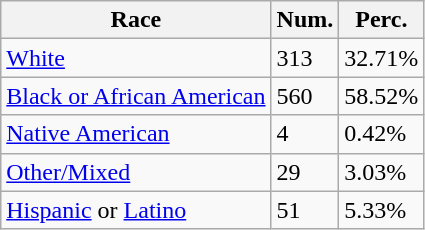<table class="wikitable">
<tr>
<th>Race</th>
<th>Num.</th>
<th>Perc.</th>
</tr>
<tr>
<td><a href='#'>White</a></td>
<td>313</td>
<td>32.71%</td>
</tr>
<tr>
<td><a href='#'>Black or African American</a></td>
<td>560</td>
<td>58.52%</td>
</tr>
<tr>
<td><a href='#'>Native American</a></td>
<td>4</td>
<td>0.42%</td>
</tr>
<tr>
<td><a href='#'>Other/Mixed</a></td>
<td>29</td>
<td>3.03%</td>
</tr>
<tr>
<td><a href='#'>Hispanic</a> or <a href='#'>Latino</a></td>
<td>51</td>
<td>5.33%</td>
</tr>
</table>
